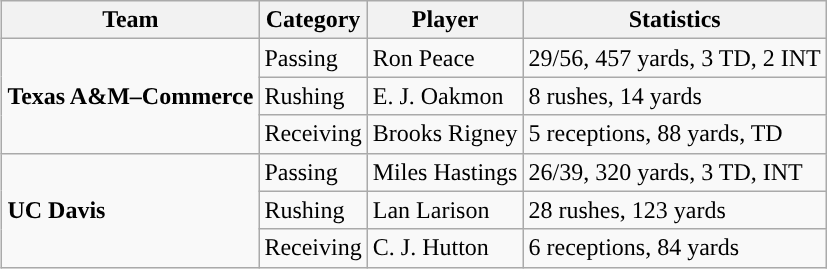<table class="wikitable" style="float: right;">
<tr>
<th>Team</th>
<th>Category</th>
<th>Player</th>
<th>Statistics</th>
</tr>
<tr>
<td rowspan=3><strong>Texas A&M–Commerce</strong></td>
<td>Passing</td>
<td>Ron Peace</td>
<td>29/56, 457 yards, 3 TD, 2 INT</td>
</tr>
<tr>
<td>Rushing</td>
<td>E. J. Oakmon</td>
<td>8 rushes, 14 yards</td>
</tr>
<tr>
<td>Receiving</td>
<td>Brooks Rigney</td>
<td>5 receptions, 88 yards, TD</td>
</tr>
<tr>
<td rowspan=3><strong>UC Davis</strong></td>
<td>Passing</td>
<td>Miles Hastings</td>
<td>26/39, 320 yards, 3 TD, INT</td>
</tr>
<tr>
<td>Rushing</td>
<td>Lan Larison</td>
<td>28 rushes, 123 yards</td>
</tr>
<tr>
<td>Receiving</td>
<td>C. J. Hutton</td>
<td>6 receptions, 84 yards</td>
</tr>
</table>
